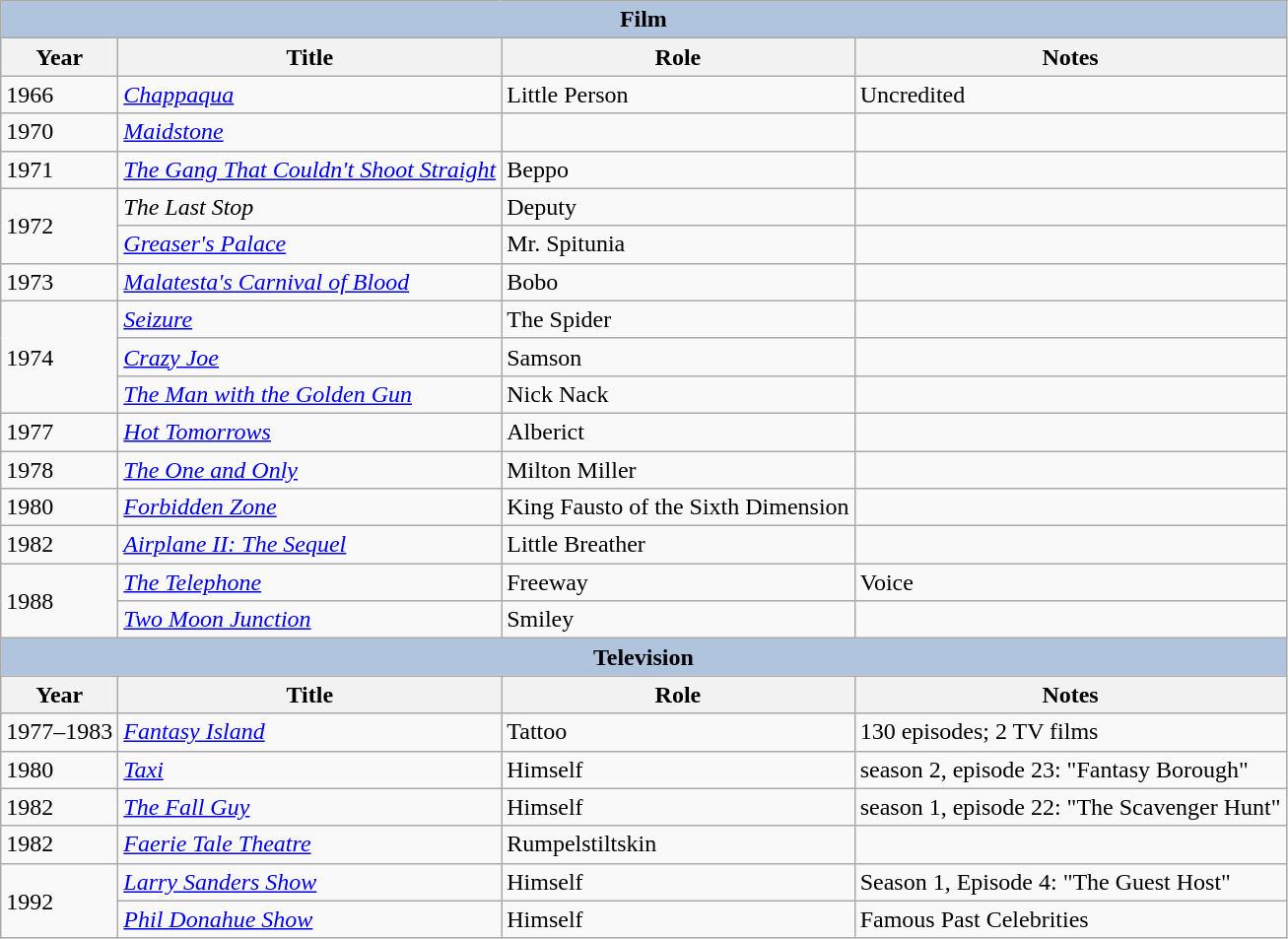<table class="wikitable">
<tr>
<th colspan="4" style="background: LightSteelBlue;">Film</th>
</tr>
<tr>
<th>Year</th>
<th>Title</th>
<th>Role</th>
<th>Notes</th>
</tr>
<tr>
<td>1966</td>
<td><em><a href='#'>Chappaqua</a></em></td>
<td>Little Person</td>
<td>Uncredited</td>
</tr>
<tr>
<td>1970</td>
<td><em><a href='#'>Maidstone</a></em></td>
<td></td>
<td></td>
</tr>
<tr>
<td>1971</td>
<td><em><a href='#'>The Gang That Couldn't Shoot Straight</a></em></td>
<td>Beppo</td>
<td></td>
</tr>
<tr>
<td rowspan=2>1972</td>
<td><em>The Last Stop</em></td>
<td>Deputy</td>
<td></td>
</tr>
<tr>
<td><em><a href='#'>Greaser's Palace</a></em></td>
<td>Mr. Spitunia</td>
<td></td>
</tr>
<tr>
<td>1973</td>
<td><em><a href='#'>Malatesta's Carnival of Blood</a></em></td>
<td>Bobo</td>
<td></td>
</tr>
<tr>
<td rowspan=3>1974</td>
<td><em><a href='#'>Seizure</a></em></td>
<td>The Spider</td>
<td></td>
</tr>
<tr>
<td><em><a href='#'>Crazy Joe</a></em></td>
<td>Samson</td>
<td></td>
</tr>
<tr>
<td><em><a href='#'>The Man with the Golden Gun</a></em></td>
<td>Nick Nack</td>
<td></td>
</tr>
<tr>
<td>1977</td>
<td><em><a href='#'>Hot Tomorrows</a></em></td>
<td>Alberict</td>
<td></td>
</tr>
<tr>
<td>1978</td>
<td><em><a href='#'>The One and Only</a></em></td>
<td>Milton Miller</td>
<td></td>
</tr>
<tr>
<td>1980</td>
<td><em><a href='#'>Forbidden Zone</a></em></td>
<td>King Fausto of the Sixth Dimension</td>
<td></td>
</tr>
<tr>
<td>1982</td>
<td><em><a href='#'>Airplane II: The Sequel</a></em></td>
<td>Little Breather</td>
<td></td>
</tr>
<tr>
<td rowspan=2>1988</td>
<td><em><a href='#'>The Telephone</a></em></td>
<td>Freeway</td>
<td>Voice</td>
</tr>
<tr>
<td><em><a href='#'>Two Moon Junction</a></em></td>
<td>Smiley</td>
<td></td>
</tr>
<tr>
<th colspan="4" style="background: LightSteelBlue;">Television</th>
</tr>
<tr>
<th>Year</th>
<th>Title</th>
<th>Role</th>
<th>Notes</th>
</tr>
<tr>
<td>1977–1983</td>
<td><em><a href='#'>Fantasy Island</a></em></td>
<td>Tattoo</td>
<td>130 episodes; 2 TV films</td>
</tr>
<tr>
<td>1980</td>
<td><em><a href='#'>Taxi</a></em></td>
<td>Himself</td>
<td>season 2, episode 23: "Fantasy Borough"</td>
</tr>
<tr>
<td>1982</td>
<td><em><a href='#'>The Fall Guy</a></em></td>
<td>Himself</td>
<td>season 1, episode 22: "The Scavenger Hunt"</td>
</tr>
<tr>
<td>1982</td>
<td><em><a href='#'>Faerie Tale Theatre</a></em></td>
<td>Rumpelstiltskin</td>
<td></td>
</tr>
<tr>
<td rowspan=2>1992</td>
<td><em><a href='#'>Larry Sanders Show</a></em></td>
<td>Himself</td>
<td>Season 1, Episode 4: "The Guest Host"</td>
</tr>
<tr>
<td><em><a href='#'>Phil Donahue Show</a></em></td>
<td>Himself</td>
<td>Famous Past Celebrities</td>
</tr>
</table>
